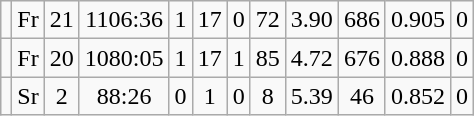<table class="wikitable sortable" style="text-align:center">
<tr>
<td align=left></td>
<td>Fr</td>
<td>21</td>
<td>1106:36</td>
<td>1</td>
<td>17</td>
<td>0</td>
<td>72</td>
<td>3.90</td>
<td>686</td>
<td>0.905</td>
<td>0</td>
</tr>
<tr>
<td align=left></td>
<td>Fr</td>
<td>20</td>
<td>1080:05</td>
<td>1</td>
<td>17</td>
<td>1</td>
<td>85</td>
<td>4.72</td>
<td>676</td>
<td>0.888</td>
<td>0</td>
</tr>
<tr>
<td align=left></td>
<td>Sr</td>
<td>2</td>
<td>88:26</td>
<td>0</td>
<td>1</td>
<td>0</td>
<td>8</td>
<td>5.39</td>
<td>46</td>
<td>0.852</td>
<td>0</td>
</tr>
</table>
